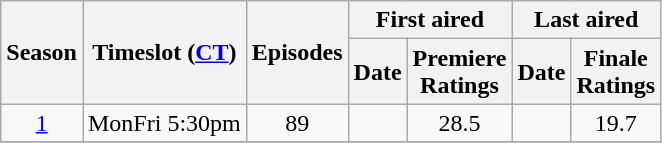<table class="wikitable" style="text-align: center">
<tr>
<th scope="col" rowspan="2">Season</th>
<th scope="col" rowspan="2">Timeslot (<a href='#'>CT</a>)</th>
<th scope="col" rowspan="2">Episodes</th>
<th scope="col" colspan="2">First aired</th>
<th scope="col" colspan="2">Last aired</th>
</tr>
<tr>
<th scope="col">Date</th>
<th scope="col">Premiere<br>Ratings</th>
<th scope="col">Date</th>
<th scope="col">Finale<br>Ratings</th>
</tr>
<tr>
<td rowspan="1"><a href='#'>1</a></td>
<td rowspan="1">MonFri 5:30pm</td>
<td>89</td>
<td></td>
<td rowspan="1">28.5</td>
<td></td>
<td>19.7</td>
</tr>
<tr>
</tr>
</table>
